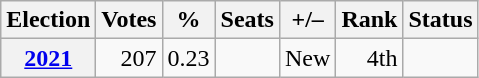<table class="wikitable" style="text-align:right">
<tr>
<th>Election</th>
<th>Votes</th>
<th>%</th>
<th>Seats</th>
<th>+/–</th>
<th>Rank</th>
<th>Status</th>
</tr>
<tr>
<th><a href='#'>2021</a></th>
<td>207</td>
<td>0.23</td>
<td></td>
<td>New</td>
<td>4th</td>
<td></td>
</tr>
</table>
